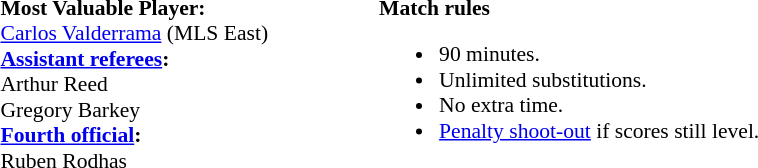<table style="width:50%; font-size:90%;">
<tr>
<td><br><strong>Most Valuable Player:</strong>
<br> <a href='#'>Carlos Valderrama</a> (MLS East)<br><strong><a href='#'>Assistant referees</a>:</strong>
<br>Arthur Reed
<br>Gregory Barkey
<br><strong><a href='#'>Fourth official</a>:</strong>
<br>Ruben Rodhas</td>
<td style="width:60%; vertical-align:top;"><br><strong>Match rules</strong><ul><li>90 minutes.</li><li>Unlimited substitutions.</li><li>No extra time.</li><li><a href='#'>Penalty shoot-out</a> if scores still level.</li></ul></td>
</tr>
</table>
